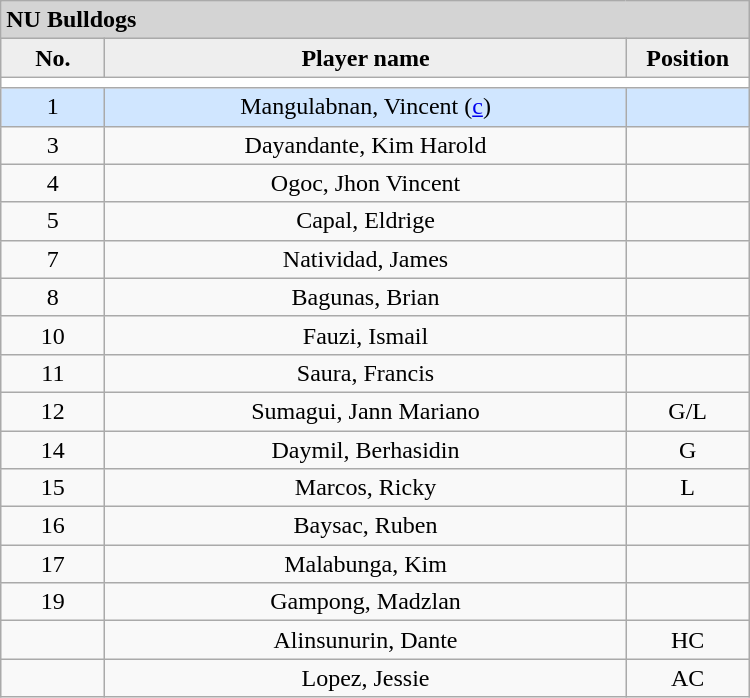<table class='wikitable mw-collapsible mw-collapsed' style='text-align: center; width: 500px; border: none;'>
<tr>
<th style="background:#D4D4D4; text-align:left;" colspan=3> NU Bulldogs</th>
</tr>
<tr style="background:#EEEEEE; font-weight:bold;">
<td width=10%>No.</td>
<td width=50%>Player name</td>
<td width=10%>Position</td>
</tr>
<tr style="background:#FFFFFF;">
<td colspan=3 align=center></td>
</tr>
<tr style="background:#D0E6FF;">
<td align=center>1</td>
<td>Mangulabnan, Vincent  (<a href='#'>c</a>)</td>
<td align=center></td>
</tr>
<tr>
<td align=center>3</td>
<td>Dayandante, Kim Harold</td>
<td align=center></td>
</tr>
<tr>
<td align=center>4</td>
<td>Ogoc, Jhon Vincent</td>
<td align=center></td>
</tr>
<tr>
<td align=center>5</td>
<td>Capal, Eldrige</td>
<td align=center></td>
</tr>
<tr>
<td align=center>7</td>
<td>Natividad, James</td>
<td align=center></td>
</tr>
<tr>
<td align=center>8</td>
<td>Bagunas, Brian</td>
<td align=center></td>
</tr>
<tr>
<td align=center>10</td>
<td>Fauzi, Ismail</td>
<td align=center></td>
</tr>
<tr>
<td align=center>11</td>
<td>Saura, Francis</td>
<td align=center></td>
</tr>
<tr>
<td align=center>12</td>
<td>Sumagui, Jann Mariano</td>
<td align=center>G/L</td>
</tr>
<tr>
<td align=center>14</td>
<td>Daymil, Berhasidin</td>
<td align=center>G</td>
</tr>
<tr>
<td align=center>15</td>
<td>Marcos, Ricky</td>
<td align=center>L</td>
</tr>
<tr>
<td align=center>16</td>
<td>Baysac, Ruben</td>
<td align=center></td>
</tr>
<tr>
<td align=center>17</td>
<td>Malabunga, Kim</td>
<td align=center></td>
</tr>
<tr>
<td align=center>19</td>
<td>Gampong, Madzlan</td>
<td align=center></td>
</tr>
<tr>
<td align=center></td>
<td>Alinsunurin, Dante</td>
<td align=center>HC</td>
</tr>
<tr>
<td align=center></td>
<td>Lopez, Jessie</td>
<td align=center>AC</td>
</tr>
<tr>
</tr>
</table>
